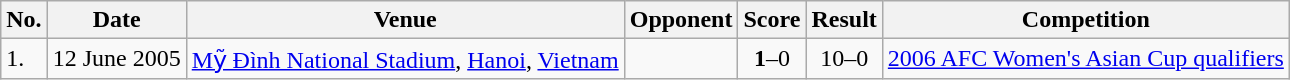<table class="wikitable">
<tr>
<th>No.</th>
<th>Date</th>
<th>Venue</th>
<th>Opponent</th>
<th>Score</th>
<th>Result</th>
<th>Competition</th>
</tr>
<tr>
<td>1.</td>
<td>12 June 2005</td>
<td><a href='#'>Mỹ Đình National Stadium</a>, <a href='#'>Hanoi</a>, <a href='#'>Vietnam</a></td>
<td></td>
<td align=center><strong>1</strong>–0</td>
<td align=center>10–0</td>
<td><a href='#'>2006 AFC Women's Asian Cup qualifiers</a></td>
</tr>
</table>
